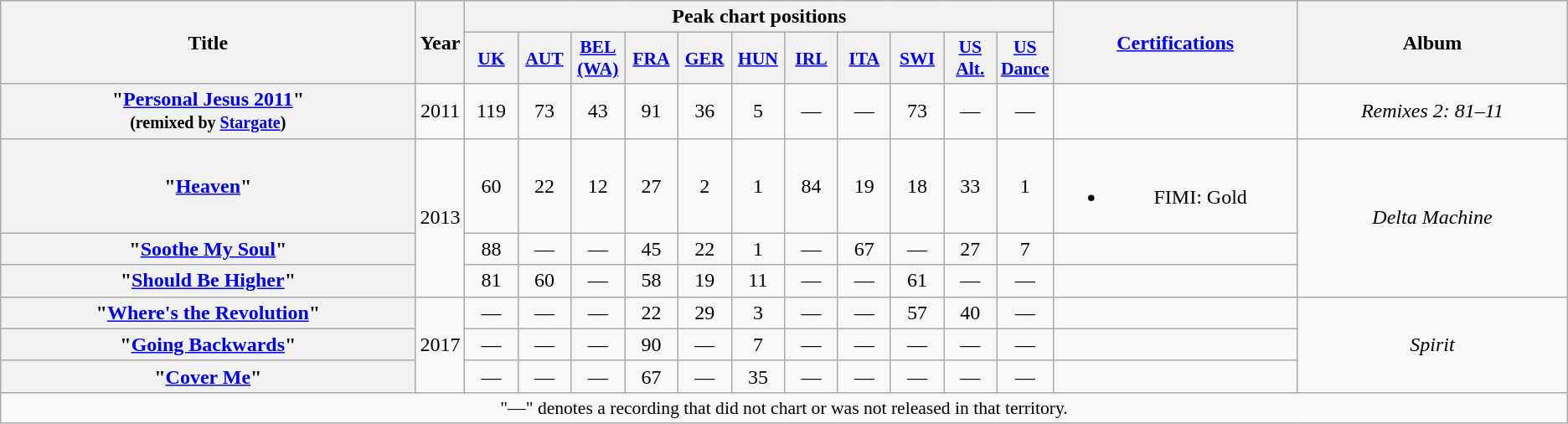<table class="wikitable plainrowheaders" style="text-align:center;">
<tr>
<th scope="col" rowspan="2" style="width:21em;">Title</th>
<th scope="col" rowspan="2" style="width:1em;">Year</th>
<th colspan="11" scope="col">Peak chart positions</th>
<th scope="col" rowspan="2" style="width:12em;"><a href='#'>Certifications</a></th>
<th scope="col" rowspan="2" style="width:13.5em;">Album</th>
</tr>
<tr>
<th scope="col" style="width:2.5em;font-size:90%;"><a href='#'>UK</a><br></th>
<th scope="col" style="width:2.5em;font-size:90%;"><a href='#'>AUT</a><br></th>
<th scope="col" style="width:2.5em;font-size:90%;"><a href='#'>BEL<br>(WA)</a><br></th>
<th scope="col" style="width:2.5em;font-size:90%;"><a href='#'>FRA</a><br></th>
<th scope="col" style="width:2.5em;font-size:90%;"><a href='#'>GER</a><br></th>
<th scope="col" style="width:2.5em;font-size:90%;"><a href='#'>HUN</a><br></th>
<th scope="col" style="width:2.5em;font-size:90%;"><a href='#'>IRL</a><br></th>
<th scope="col" style="width:2.5em;font-size:90%;"><a href='#'>ITA</a><br></th>
<th scope="col" style="width:2.5em;font-size:90%;"><a href='#'>SWI</a><br></th>
<th scope="col" style="width:2.5em;font-size:90%;"><a href='#'>US<br>Alt.</a><br></th>
<th scope="col" style="width:2.5em;font-size:90%;"><a href='#'>US<br>Dance</a><br></th>
</tr>
<tr>
<th scope="row">"<a href='#'>Personal Jesus 2011</a>"<br><small>(remixed by <a href='#'>Stargate</a>)</small></th>
<td>2011</td>
<td>119</td>
<td>73</td>
<td>43</td>
<td>91</td>
<td>36</td>
<td>5</td>
<td>—</td>
<td>—</td>
<td>73</td>
<td>—</td>
<td>—</td>
<td></td>
<td><em>Remixes 2: 81–11</em></td>
</tr>
<tr>
<th scope="row">"<a href='#'>Heaven</a>"</th>
<td rowspan="3">2013</td>
<td>60</td>
<td>22</td>
<td>12</td>
<td>27</td>
<td>2</td>
<td>1</td>
<td>84</td>
<td>19</td>
<td>18</td>
<td>33</td>
<td>1</td>
<td><br><ul><li>FIMI: Gold</li></ul></td>
<td rowspan="3"><em>Delta Machine</em></td>
</tr>
<tr>
<th scope="row">"<a href='#'>Soothe My Soul</a>"</th>
<td>88</td>
<td>—</td>
<td>—</td>
<td>45</td>
<td>22</td>
<td>1</td>
<td>—</td>
<td>67</td>
<td>—</td>
<td>27</td>
<td>7</td>
<td></td>
</tr>
<tr>
<th scope="row">"<a href='#'>Should Be Higher</a>"</th>
<td>81</td>
<td>60</td>
<td>—</td>
<td>58</td>
<td>19</td>
<td>11</td>
<td>—</td>
<td>—</td>
<td>61</td>
<td>—</td>
<td>—</td>
<td></td>
</tr>
<tr>
<th scope="row">"<a href='#'>Where's the Revolution</a>"</th>
<td rowspan="3">2017</td>
<td>—</td>
<td>—</td>
<td>—</td>
<td>22</td>
<td>29</td>
<td>3</td>
<td>—</td>
<td>—</td>
<td>57</td>
<td>40</td>
<td>—</td>
<td></td>
<td rowspan="3"><em>Spirit</em></td>
</tr>
<tr>
<th scope="row">"<a href='#'>Going Backwards</a>"</th>
<td>—</td>
<td>—</td>
<td>—</td>
<td>90</td>
<td>—</td>
<td>7</td>
<td>—</td>
<td>—</td>
<td>—</td>
<td>—</td>
<td>—</td>
<td></td>
</tr>
<tr>
<th scope="row">"<a href='#'>Cover Me</a>"</th>
<td>—</td>
<td>—</td>
<td>—</td>
<td>67</td>
<td>—</td>
<td>35</td>
<td>—</td>
<td>—</td>
<td>—</td>
<td>—</td>
<td>—</td>
<td></td>
</tr>
<tr>
<td colspan="16" style="font-size:90%">"—" denotes a recording that did not chart or was not released in that territory.</td>
</tr>
</table>
